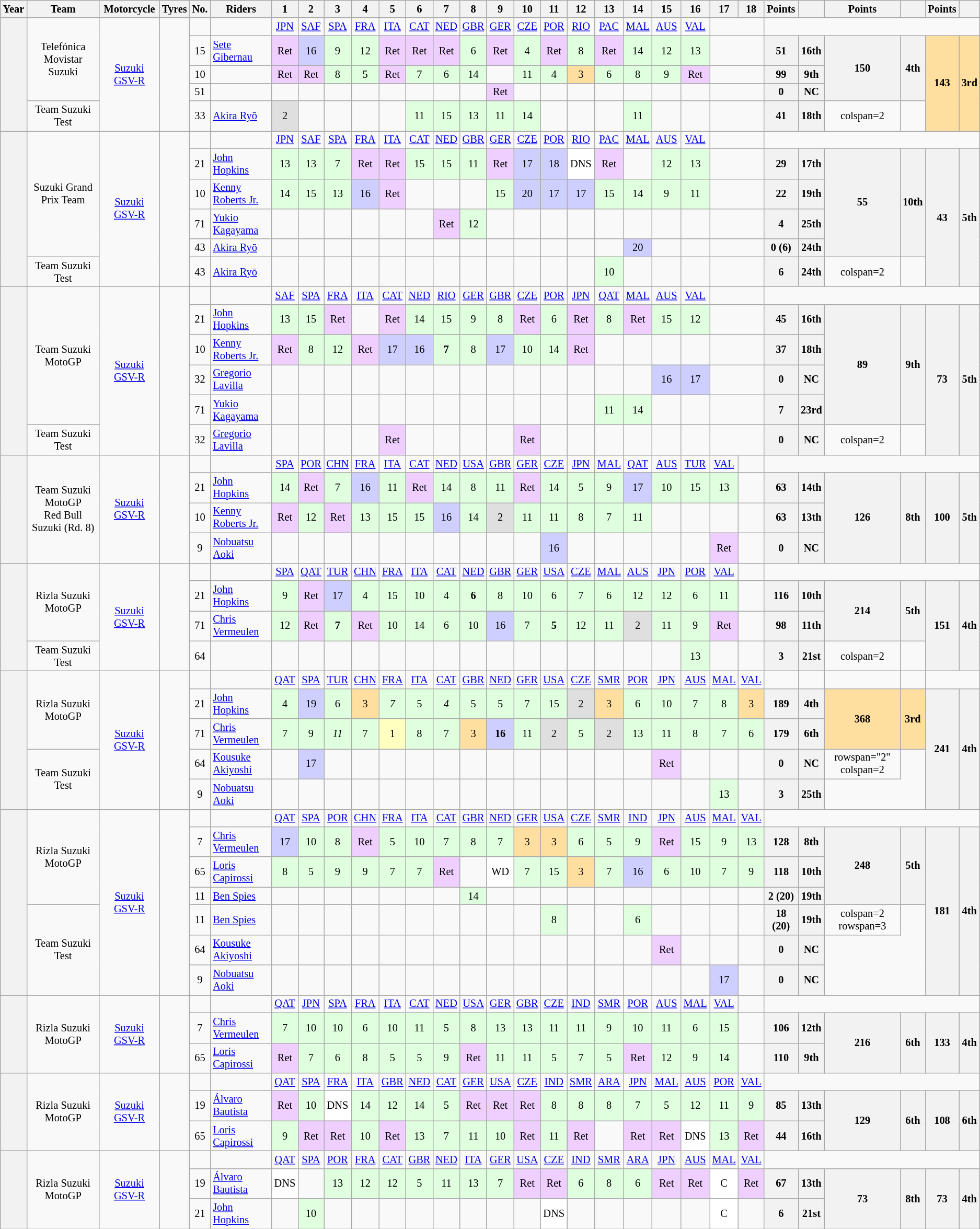<table class="wikitable" border="1" style="text-align:center; font-size: 85%">
<tr>
<th>Year</th>
<th>Team</th>
<th>Motorcycle</th>
<th>Tyres</th>
<th>No.</th>
<th>Riders</th>
<th>1</th>
<th>2</th>
<th>3</th>
<th>4</th>
<th>5</th>
<th>6</th>
<th>7</th>
<th>8</th>
<th>9</th>
<th>10</th>
<th>11</th>
<th>12</th>
<th>13</th>
<th>14</th>
<th>15</th>
<th>16</th>
<th>17</th>
<th>18</th>
<th>Points</th>
<th></th>
<th>Points</th>
<th></th>
<th>Points</th>
<th></th>
</tr>
<tr>
<th scope="row" rowspan="5"></th>
<td rowspan="4">Telefónica Movistar Suzuki</td>
<td rowspan="5"><a href='#'>Suzuki GSV-R</a></td>
<td rowspan="5"> </td>
<td></td>
<td></td>
<td><a href='#'>JPN</a></td>
<td><a href='#'>SAF</a></td>
<td><a href='#'>SPA</a></td>
<td><a href='#'>FRA</a></td>
<td><a href='#'>ITA</a></td>
<td><a href='#'>CAT</a></td>
<td><a href='#'>NED</a></td>
<td><a href='#'>GBR</a></td>
<td><a href='#'>GER</a></td>
<td><a href='#'>CZE</a></td>
<td><a href='#'>POR</a></td>
<td><a href='#'>RIO</a></td>
<td><a href='#'>PAC</a></td>
<td><a href='#'>MAL</a></td>
<td><a href='#'>AUS</a></td>
<td><a href='#'>VAL</a></td>
<td colspan=2></td>
<td colspan=6></td>
</tr>
<tr>
<td>15</td>
<td align="left"> <a href='#'>Sete Gibernau</a></td>
<td style="background:#EFCFFF;">Ret</td>
<td style="background:#CFCFFF;">16</td>
<td style="background:#DFFFDF;">9</td>
<td style="background:#DFFFDF;">12</td>
<td style="background:#EFCFFF;">Ret</td>
<td style="background:#EFCFFF;">Ret</td>
<td style="background:#EFCFFF;">Ret</td>
<td style="background:#DFFFDF;">6</td>
<td style="background:#EFCFFF;">Ret</td>
<td style="background:#DFFFDF;">4</td>
<td style="background:#EFCFFF;">Ret</td>
<td style="background:#DFFFDF;">8</td>
<td style="background:#EFCFFF;">Ret</td>
<td style="background:#DFFFDF;">14</td>
<td style="background:#DFFFDF;">12</td>
<td style="background:#DFFFDF;">13</td>
<td colspan=2></td>
<th>51</th>
<th>16th</th>
<th rowspan="3">150</th>
<th rowspan="3">4th</th>
<th rowspan="4" style="background:#ffdf9f;">143</th>
<th rowspan="4" style="background:#ffdf9f;">3rd</th>
</tr>
<tr>
<td>10</td>
<td align="left"></td>
<td style="background:#EFCFFF;">Ret</td>
<td style="background:#EFCFFF;">Ret</td>
<td style="background:#DFFFDF;">8</td>
<td style="background:#DFFFDF;">5</td>
<td style="background:#EFCFFF;">Ret</td>
<td style="background:#DFFFDF;">7</td>
<td style="background:#DFFFDF;">6</td>
<td style="background:#DFFFDF;">14</td>
<td></td>
<td style="background:#DFFFDF;">11</td>
<td style="background:#DFFFDF;">4</td>
<td style="background:#ffdf9f;">3</td>
<td style="background:#DFFFDF;">6</td>
<td style="background:#DFFFDF;">8</td>
<td style="background:#DFFFDF;">9</td>
<td style="background:#EFCFFF;">Ret</td>
<td colspan=2></td>
<th>99</th>
<th>9th</th>
</tr>
<tr>
<td>51</td>
<td align="left"></td>
<td></td>
<td></td>
<td></td>
<td></td>
<td></td>
<td></td>
<td></td>
<td></td>
<td style="background:#EFCFFF;">Ret</td>
<td></td>
<td></td>
<td></td>
<td></td>
<td></td>
<td></td>
<td></td>
<td colspan=2></td>
<th>0</th>
<th>NC</th>
</tr>
<tr>
<td>Team Suzuki Test</td>
<td>33</td>
<td align="left"> <a href='#'>Akira Ryō</a></td>
<td style="background:#DFDFDF;">2</td>
<td></td>
<td></td>
<td></td>
<td></td>
<td style="background:#DFFFDF;">11</td>
<td style="background:#DFFFDF;">15</td>
<td style="background:#DFFFDF;">13</td>
<td style="background:#DFFFDF;">11</td>
<td style="background:#DFFFDF;">14</td>
<td></td>
<td></td>
<td></td>
<td style="background:#DFFFDF;">11</td>
<td></td>
<td></td>
<td colspan=2></td>
<th>41</th>
<th>18th</th>
<td>colspan=2 </td>
</tr>
<tr>
<th scope="row" rowspan="6"></th>
<td rowspan="5">Suzuki Grand Prix Team</td>
<td rowspan="6"><a href='#'>Suzuki GSV-R</a></td>
<td rowspan="6"></td>
<td></td>
<td></td>
<td><a href='#'>JPN</a></td>
<td><a href='#'>SAF</a></td>
<td><a href='#'>SPA</a></td>
<td><a href='#'>FRA</a></td>
<td><a href='#'>ITA</a></td>
<td><a href='#'>CAT</a></td>
<td><a href='#'>NED</a></td>
<td><a href='#'>GBR</a></td>
<td><a href='#'>GER</a></td>
<td><a href='#'>CZE</a></td>
<td><a href='#'>POR</a></td>
<td><a href='#'>RIO</a></td>
<td><a href='#'>PAC</a></td>
<td><a href='#'>MAL</a></td>
<td><a href='#'>AUS</a></td>
<td><a href='#'>VAL</a></td>
<td colspan=2></td>
<td colspan=6></td>
</tr>
<tr>
<td>21</td>
<td align="left"> <a href='#'>John Hopkins</a></td>
<td style="background:#DFFFDF;">13</td>
<td style="background:#DFFFDF;">13</td>
<td style="background:#DFFFDF;">7</td>
<td style="background:#EFCFFF;">Ret</td>
<td style="background:#EFCFFF;">Ret</td>
<td style="background:#DFFFDF;">15</td>
<td style="background:#DFFFDF;">15</td>
<td style="background:#DFFFDF;">11</td>
<td style="background:#EFCFFF;">Ret</td>
<td style="background:#CFCFFF;">17</td>
<td style="background:#CFCFFF;">18</td>
<td style="background:#FFFFFF;">DNS</td>
<td style="background:#EFCFFF;">Ret</td>
<td></td>
<td style="background:#DFFFDF;">12</td>
<td style="background:#DFFFDF;">13</td>
<td colspan=2></td>
<th>29</th>
<th>17th</th>
<th rowspan="4">55</th>
<th rowspan="4">10th</th>
<th rowspan="5">43</th>
<th rowspan="5">5th</th>
</tr>
<tr>
<td>10</td>
<td align="left"> <a href='#'>Kenny Roberts Jr.</a></td>
<td style="background:#DFFFDF;">14</td>
<td style="background:#DFFFDF;">15</td>
<td style="background:#DFFFDF;">13</td>
<td style="background:#CFCFFF;">16</td>
<td style="background:#EFCFFF;">Ret</td>
<td></td>
<td></td>
<td></td>
<td style="background:#DFFFDF;">15</td>
<td style="background:#CFCFFF;">20</td>
<td style="background:#CFCFFF;">17</td>
<td style="background:#CFCFFF;">17</td>
<td style="background:#DFFFDF;">15</td>
<td style="background:#DFFFDF;">14</td>
<td style="background:#DFFFDF;">9</td>
<td style="background:#DFFFDF;">11</td>
<td colspan=2></td>
<th>22</th>
<th>19th</th>
</tr>
<tr>
<td>71</td>
<td align="left"> <a href='#'>Yukio Kagayama</a></td>
<td></td>
<td></td>
<td></td>
<td></td>
<td></td>
<td></td>
<td style="background:#EFCFFF;">Ret</td>
<td style="background:#DFFFDF;">12</td>
<td></td>
<td></td>
<td></td>
<td></td>
<td></td>
<td></td>
<td></td>
<td></td>
<td colspan=2></td>
<th>4</th>
<th>25th</th>
</tr>
<tr>
<td>43</td>
<td align="left"> <a href='#'>Akira Ryō</a></td>
<td></td>
<td></td>
<td></td>
<td></td>
<td></td>
<td></td>
<td></td>
<td></td>
<td></td>
<td></td>
<td></td>
<td></td>
<td></td>
<td style="background:#CFCFFF;">20</td>
<td></td>
<td></td>
<td colspan=2></td>
<th>0 (6)</th>
<th>24th</th>
</tr>
<tr>
<td>Team Suzuki Test</td>
<td>43</td>
<td align="left"> <a href='#'>Akira Ryō</a></td>
<td></td>
<td></td>
<td></td>
<td></td>
<td></td>
<td></td>
<td></td>
<td></td>
<td></td>
<td></td>
<td></td>
<td></td>
<td style="background:#DFFFDF;">10</td>
<td></td>
<td></td>
<td></td>
<td colspan=2></td>
<th>6</th>
<th>24th</th>
<td>colspan=2 </td>
</tr>
<tr>
<th scope="row" rowspan="6"></th>
<td rowspan="5">Team Suzuki MotoGP</td>
<td rowspan="6"><a href='#'>Suzuki GSV-R</a></td>
<td rowspan="6"></td>
<td></td>
<td></td>
<td><a href='#'>SAF</a></td>
<td><a href='#'>SPA</a></td>
<td><a href='#'>FRA</a></td>
<td><a href='#'>ITA</a></td>
<td><a href='#'>CAT</a></td>
<td><a href='#'>NED</a></td>
<td><a href='#'>RIO</a></td>
<td><a href='#'>GER</a></td>
<td><a href='#'>GBR</a></td>
<td><a href='#'>CZE</a></td>
<td><a href='#'>POR</a></td>
<td><a href='#'>JPN</a></td>
<td><a href='#'>QAT</a></td>
<td><a href='#'>MAL</a></td>
<td><a href='#'>AUS</a></td>
<td><a href='#'>VAL</a></td>
<td colspan=2></td>
<td colspan=6></td>
</tr>
<tr>
<td>21</td>
<td align="left"> <a href='#'>John Hopkins</a></td>
<td style="background:#DFFFDF;">13</td>
<td style="background:#DFFFDF;">15</td>
<td style="background:#EFCFFF;">Ret</td>
<td></td>
<td style="background:#EFCFFF;">Ret</td>
<td style="background:#DFFFDF;">14</td>
<td style="background:#DFFFDF;">15</td>
<td style="background:#DFFFDF;">9</td>
<td style="background:#DFFFDF;">8</td>
<td style="background:#EFCFFF;">Ret</td>
<td style="background:#DFFFDF;">6</td>
<td style="background:#EFCFFF;">Ret</td>
<td style="background:#DFFFDF;">8</td>
<td style="background:#EFCFFF;">Ret</td>
<td style="background:#DFFFDF;">15</td>
<td style="background:#DFFFDF;">12</td>
<td colspan=2></td>
<th>45</th>
<th>16th</th>
<th rowspan="4">89</th>
<th rowspan="4">9th</th>
<th rowspan="5">73</th>
<th rowspan="5">5th</th>
</tr>
<tr>
<td>10</td>
<td align="left"> <a href='#'>Kenny Roberts Jr.</a></td>
<td style="background:#EFCFFF;">Ret</td>
<td style="background:#DFFFDF;">8</td>
<td style="background:#DFFFDF;">12</td>
<td style="background:#EFCFFF;">Ret</td>
<td style="background:#CFCFFF;">17</td>
<td style="background:#CFCFFF;">16</td>
<td style="background:#DFFFDF;"><strong>7</strong></td>
<td style="background:#DFFFDF;">8</td>
<td style="background:#CFCFFF;">17</td>
<td style="background:#DFFFDF;">10</td>
<td style="background:#DFFFDF;">14</td>
<td style="background:#EFCFFF;">Ret</td>
<td></td>
<td></td>
<td></td>
<td></td>
<td colspan=2></td>
<th>37</th>
<th>18th</th>
</tr>
<tr>
<td>32</td>
<td align="left"> <a href='#'>Gregorio Lavilla</a></td>
<td></td>
<td></td>
<td></td>
<td></td>
<td></td>
<td></td>
<td></td>
<td></td>
<td></td>
<td></td>
<td></td>
<td></td>
<td></td>
<td></td>
<td style="background:#CFCFFF;">16</td>
<td style="background:#CFCFFF;">17</td>
<td colspan=2></td>
<th>0</th>
<th>NC</th>
</tr>
<tr>
<td>71</td>
<td align="left"> <a href='#'>Yukio Kagayama</a></td>
<td></td>
<td></td>
<td></td>
<td></td>
<td></td>
<td></td>
<td></td>
<td></td>
<td></td>
<td></td>
<td></td>
<td></td>
<td style="background:#DFFFDF;">11</td>
<td style="background:#DFFFDF;">14</td>
<td></td>
<td></td>
<td colspan=2></td>
<th>7</th>
<th>23rd</th>
</tr>
<tr>
<td>Team Suzuki Test</td>
<td>32</td>
<td align="left"> <a href='#'>Gregorio Lavilla</a></td>
<td></td>
<td></td>
<td></td>
<td></td>
<td style="background:#EFCFFF;">Ret</td>
<td></td>
<td></td>
<td></td>
<td></td>
<td style="background:#EFCFFF;">Ret</td>
<td></td>
<td></td>
<td></td>
<td></td>
<td></td>
<td></td>
<td colspan=2></td>
<th>0</th>
<th>NC</th>
<td>colspan=2 </td>
</tr>
<tr>
<th scope="row" rowspan="4"></th>
<td rowspan="4">Team Suzuki MotoGP<br>Red Bull Suzuki (Rd. 8)</td>
<td rowspan="4"><a href='#'>Suzuki GSV-R</a></td>
<td rowspan="4"></td>
<td></td>
<td></td>
<td><a href='#'>SPA</a></td>
<td><a href='#'>POR</a></td>
<td><a href='#'>CHN</a></td>
<td><a href='#'>FRA</a></td>
<td><a href='#'>ITA</a></td>
<td><a href='#'>CAT</a></td>
<td><a href='#'>NED</a></td>
<td><a href='#'>USA</a></td>
<td><a href='#'>GBR</a></td>
<td><a href='#'>GER</a></td>
<td><a href='#'>CZE</a></td>
<td><a href='#'>JPN</a></td>
<td><a href='#'>MAL</a></td>
<td><a href='#'>QAT</a></td>
<td><a href='#'>AUS</a></td>
<td><a href='#'>TUR</a></td>
<td><a href='#'>VAL</a></td>
<td></td>
<td colspan=6></td>
</tr>
<tr>
<td>21</td>
<td align="left"> <a href='#'>John Hopkins</a></td>
<td style="background:#DFFFDF;">14</td>
<td style="background:#EFCFFF;">Ret</td>
<td style="background:#DFFFDF;">7</td>
<td style="background:#CFCFFF;">16</td>
<td style="background:#DFFFDF;">11</td>
<td style="background:#EFCFFF;">Ret</td>
<td style="background:#DFFFDF;">14</td>
<td style="background:#DFFFDF;">8</td>
<td style="background:#DFFFDF;">11</td>
<td style="background:#EFCFFF;">Ret</td>
<td style="background:#DFFFDF;">14</td>
<td style="background:#DFFFDF;">5</td>
<td style="background:#DFFFDF;">9</td>
<td style="background:#CFCFFF;">17</td>
<td style="background:#DFFFDF;">10</td>
<td style="background:#DFFFDF;">15</td>
<td style="background:#DFFFDF;">13</td>
<td></td>
<th>63</th>
<th>14th</th>
<th rowspan="3">126</th>
<th rowspan="3">8th</th>
<th rowspan="3">100</th>
<th rowspan="3">5th</th>
</tr>
<tr>
<td>10</td>
<td align="left"> <a href='#'>Kenny Roberts Jr.</a></td>
<td style="background:#EFCFFF;">Ret</td>
<td style="background:#DFFFDF;">12</td>
<td style="background:#EFCFFF;">Ret</td>
<td style="background:#DFFFDF;">13</td>
<td style="background:#DFFFDF;">15</td>
<td style="background:#DFFFDF;">15</td>
<td style="background:#CFCFFF;">16</td>
<td style="background:#DFFFDF;">14</td>
<td style="background:#DFDFDF;">2</td>
<td style="background:#DFFFDF;">11</td>
<td style="background:#DFFFDF;">11</td>
<td style="background:#DFFFDF;">8</td>
<td style="background:#DFFFDF;">7</td>
<td style="background:#DFFFDF;">11</td>
<td style="background:#;"></td>
<td></td>
<td></td>
<td></td>
<th>63</th>
<th>13th</th>
</tr>
<tr>
<td>9</td>
<td align="left"> <a href='#'>Nobuatsu Aoki</a></td>
<td></td>
<td></td>
<td></td>
<td></td>
<td></td>
<td></td>
<td></td>
<td></td>
<td></td>
<td></td>
<td style="background:#CFCFFF;">16</td>
<td></td>
<td></td>
<td></td>
<td></td>
<td></td>
<td style="background:#EFCFFF;">Ret</td>
<td></td>
<th>0</th>
<th>NC</th>
</tr>
<tr>
<th scope="row" rowspan="4"></th>
<td rowspan="3">Rizla Suzuki MotoGP</td>
<td rowspan="4"><a href='#'>Suzuki GSV-R</a></td>
<td rowspan="4"></td>
<td></td>
<td></td>
<td><a href='#'>SPA</a></td>
<td><a href='#'>QAT</a></td>
<td><a href='#'>TUR</a></td>
<td><a href='#'>CHN</a></td>
<td><a href='#'>FRA</a></td>
<td><a href='#'>ITA</a></td>
<td><a href='#'>CAT</a></td>
<td><a href='#'>NED</a></td>
<td><a href='#'>GBR</a></td>
<td><a href='#'>GER</a></td>
<td><a href='#'>USA</a></td>
<td><a href='#'>CZE</a></td>
<td><a href='#'>MAL</a></td>
<td><a href='#'>AUS</a></td>
<td><a href='#'>JPN</a></td>
<td><a href='#'>POR</a></td>
<td><a href='#'>VAL</a></td>
<td></td>
<td colspan=6></td>
</tr>
<tr>
<td>21</td>
<td align="left"> <a href='#'>John Hopkins</a></td>
<td style="background:#DFFFDF;">9</td>
<td style="background:#EFCFFF;">Ret</td>
<td style="background:#CFCFFF;">17</td>
<td style="background:#DFFFDF;">4</td>
<td style="background:#DFFFDF;">15</td>
<td style="background:#DFFFDF;">10</td>
<td style="background:#DFFFDF;">4</td>
<td style="background:#DFFFDF;"><strong>6</strong></td>
<td style="background:#DFFFDF;">8</td>
<td style="background:#DFFFDF;">10</td>
<td style="background:#DFFFDF;">6</td>
<td style="background:#DFFFDF;">7</td>
<td style="background:#DFFFDF;">6</td>
<td style="background:#DFFFDF;">12</td>
<td style="background:#DFFFDF;">12</td>
<td style="background:#DFFFDF;">6</td>
<td style="background:#DFFFDF;">11</td>
<td></td>
<th>116</th>
<th>10th</th>
<th rowspan="2">214</th>
<th rowspan="2">5th</th>
<th rowspan="3">151</th>
<th rowspan="3">4th</th>
</tr>
<tr>
<td>71</td>
<td align="left"> <a href='#'>Chris Vermeulen</a></td>
<td style="background:#DFFFDF;">12</td>
<td style="background:#EFCFFF;">Ret</td>
<td style="background:#DFFFDF;"><strong>7</strong></td>
<td style="background:#EFCFFF;">Ret</td>
<td style="background:#DFFFDF;">10</td>
<td style="background:#DFFFDF;">14</td>
<td style="background:#DFFFDF;">6</td>
<td style="background:#DFFFDF;">10</td>
<td style="background:#CFCFFF;">16</td>
<td style="background:#DFFFDF;">7</td>
<td style="background:#DFFFDF;"><strong>5</strong></td>
<td style="background:#DFFFDF;">12</td>
<td style="background:#DFFFDF;">11</td>
<td style="background:#DFDFDF;">2</td>
<td style="background:#DFFFDF;">11</td>
<td style="background:#DFFFDF;">9</td>
<td style="background:#EFCFFF;">Ret</td>
<td></td>
<th>98</th>
<th>11th</th>
</tr>
<tr>
<td>Team Suzuki Test</td>
<td>64</td>
<td align="left"></td>
<td></td>
<td></td>
<td></td>
<td></td>
<td></td>
<td></td>
<td></td>
<td></td>
<td></td>
<td></td>
<td></td>
<td></td>
<td></td>
<td></td>
<td></td>
<td style="background:#DFFFDF;">13</td>
<td></td>
<td></td>
<th>3</th>
<th>21st</th>
<td>colspan=2 </td>
</tr>
<tr>
<th scope="row" rowspan="5"></th>
<td rowspan="3">Rizla Suzuki MotoGP</td>
<td rowspan="5"><a href='#'>Suzuki GSV-R</a></td>
<td rowspan="5"></td>
<td></td>
<td></td>
<td><a href='#'>QAT</a></td>
<td><a href='#'>SPA</a></td>
<td><a href='#'>TUR</a></td>
<td><a href='#'>CHN</a></td>
<td><a href='#'>FRA</a></td>
<td><a href='#'>ITA</a></td>
<td><a href='#'>CAT</a></td>
<td><a href='#'>GBR</a></td>
<td><a href='#'>NED</a></td>
<td><a href='#'>GER</a></td>
<td><a href='#'>USA</a></td>
<td><a href='#'>CZE</a></td>
<td><a href='#'>SMR</a></td>
<td><a href='#'>POR</a></td>
<td><a href='#'>JPN</a></td>
<td><a href='#'>AUS</a></td>
<td><a href='#'>MAL</a></td>
<td><a href='#'>VAL</a></td>
<td></td>
<td></td>
<td></td>
<td></td>
<td colspan=6></td>
</tr>
<tr>
<td>21</td>
<td align="left"> <a href='#'>John Hopkins</a></td>
<td style="background:#DFFFDF;">4</td>
<td style="background:#CFCFFF;">19</td>
<td style="background:#DFFFDF;">6</td>
<td style="background:#FFDF9F;">3</td>
<td style="background:#DFFFDF;"><em>7</em></td>
<td style="background:#DFFFDF;">5</td>
<td style="background:#DFFFDF;"><em>4</em></td>
<td style="background:#DFFFDF;">5</td>
<td style="background:#DFFFDF;">5</td>
<td style="background:#DFFFDF;">7</td>
<td style="background:#DFFFDF;">15</td>
<td style="background:#DFDFDF;">2</td>
<td style="background:#FFDF9F;">3</td>
<td style="background:#DFFFDF;">6</td>
<td style="background:#DFFFDF;">10</td>
<td style="background:#DFFFDF;">7</td>
<td style="background:#DFFFDF;">8</td>
<td style="background:#FFDF9F;">3</td>
<th>189</th>
<th>4th</th>
<th rowspan="2" style="background:#FFDF9F;">368</th>
<th rowspan="2" style="background:#FFDF9F;">3rd</th>
<th rowspan="4">241</th>
<th rowspan="4">4th</th>
</tr>
<tr>
<td>71</td>
<td align="left"> <a href='#'>Chris Vermeulen</a></td>
<td style="background:#DFFFDF;">7</td>
<td style="background:#DFFFDF;">9</td>
<td style="background:#DFFFDF;"><em>11</em></td>
<td style="background:#DFFFDF;">7</td>
<td style="background:#FFFFBF;">1</td>
<td style="background:#DFFFDF;">8</td>
<td style="background:#DFFFDF;">7</td>
<td style="background:#FFDF9F;">3</td>
<td style="background:#CFCFFF;"><strong>16</strong></td>
<td style="background:#DFFFDF;">11</td>
<td style="background:#DFDFDF;">2</td>
<td style="background:#DFFFDF;">5</td>
<td style="background:#DFDFDF;">2</td>
<td style="background:#DFFFDF;">13</td>
<td style="background:#DFFFDF;">11</td>
<td style="background:#DFFFDF;">8</td>
<td style="background:#DFFFDF;">7</td>
<td style="background:#DFFFDF;">6</td>
<th>179</th>
<th>6th</th>
</tr>
<tr>
<td rowspan="2">Team Suzuki Test</td>
<td>64</td>
<td align="left"> <a href='#'>Kousuke Akiyoshi</a></td>
<td></td>
<td style="background:#CFCFFF;">17</td>
<td></td>
<td></td>
<td></td>
<td></td>
<td></td>
<td></td>
<td></td>
<td></td>
<td></td>
<td></td>
<td></td>
<td></td>
<td style="background:#EFCFFF;">Ret</td>
<td></td>
<td></td>
<td></td>
<th>0</th>
<th>NC</th>
<td>rowspan="2" colspan=2 </td>
</tr>
<tr>
<td>9</td>
<td align="left"> <a href='#'>Nobuatsu Aoki</a></td>
<td></td>
<td></td>
<td></td>
<td></td>
<td></td>
<td></td>
<td></td>
<td></td>
<td></td>
<td></td>
<td></td>
<td></td>
<td></td>
<td></td>
<td></td>
<td></td>
<td style="background:#DFFFDF;">13</td>
<td></td>
<th>3</th>
<th>25th</th>
</tr>
<tr>
<th scope="row" rowspan="7"></th>
<td rowspan="4">Rizla Suzuki MotoGP</td>
<td rowspan="7"><a href='#'>Suzuki GSV-R</a></td>
<td rowspan="7"></td>
<td></td>
<td></td>
<td><a href='#'>QAT</a></td>
<td><a href='#'>SPA</a></td>
<td><a href='#'>POR</a></td>
<td><a href='#'>CHN</a></td>
<td><a href='#'>FRA</a></td>
<td><a href='#'>ITA</a></td>
<td><a href='#'>CAT</a></td>
<td><a href='#'>GBR</a></td>
<td><a href='#'>NED</a></td>
<td><a href='#'>GER</a></td>
<td><a href='#'>USA</a></td>
<td><a href='#'>CZE</a></td>
<td><a href='#'>SMR</a></td>
<td><a href='#'>IND</a></td>
<td><a href='#'>JPN</a></td>
<td><a href='#'>AUS</a></td>
<td><a href='#'>MAL</a></td>
<td><a href='#'>VAL</a></td>
<td colspan=6></td>
</tr>
<tr>
<td>7</td>
<td align="left"> <a href='#'>Chris Vermeulen</a></td>
<td style="background:#CFCFFF;">17</td>
<td style="background:#DFFFDF;">10</td>
<td style="background:#DFFFDF;">8</td>
<td style="background:#EFCFFF;">Ret</td>
<td style="background:#DFFFDF;">5</td>
<td style="background:#DFFFDF;">10</td>
<td style="background:#DFFFDF;">7</td>
<td style="background:#DFFFDF;">8</td>
<td style="background:#DFFFDF;">7</td>
<td style="background:#ffdf9f;">3</td>
<td style="background:#ffdf9f;">3</td>
<td style="background:#DFFFDF;">6</td>
<td style="background:#DFFFDF;">5</td>
<td style="background:#DFFFDF;">9</td>
<td style="background:#EFCFFF;">Ret</td>
<td style="background:#DFFFDF;">15</td>
<td style="background:#DFFFDF;">9</td>
<td style="background:#DFFFDF;">13</td>
<th>128</th>
<th>8th</th>
<th rowspan="3">248</th>
<th rowspan="3">5th</th>
<th rowspan="6">181</th>
<th rowspan="6">4th</th>
</tr>
<tr>
<td>65</td>
<td align="left"> <a href='#'>Loris Capirossi</a></td>
<td style="background:#DFFFDF;">8</td>
<td style="background:#DFFFDF;">5</td>
<td style="background:#DFFFDF;">9</td>
<td style="background:#DFFFDF;">9</td>
<td style="background:#DFFFDF;">7</td>
<td style="background:#DFFFDF;">7</td>
<td style="background:#EFCFFF;">Ret</td>
<td></td>
<td style="background:#FFFFFF;">WD</td>
<td style="background:#DFFFDF;">7</td>
<td style="background:#DFFFDF;">15</td>
<td style="background:#ffdf9f;">3</td>
<td style="background:#DFFFDF;">7</td>
<td style="background:#CFCFFF;">16</td>
<td style="background:#DFFFDF;">6</td>
<td style="background:#DFFFDF;">10</td>
<td style="background:#DFFFDF;">7</td>
<td style="background:#DFFFDF;">9</td>
<th>118</th>
<th>10th</th>
</tr>
<tr>
<td>11</td>
<td align="left"> <a href='#'>Ben Spies</a></td>
<td></td>
<td></td>
<td></td>
<td></td>
<td></td>
<td></td>
<td></td>
<td style="background:#DFFFDF;">14</td>
<td></td>
<td></td>
<td></td>
<td></td>
<td></td>
<td></td>
<td></td>
<td></td>
<td></td>
<td></td>
<th>2 (20)</th>
<th>19th</th>
</tr>
<tr>
<td rowspan="3">Team Suzuki Test</td>
<td>11</td>
<td align="left"> <a href='#'>Ben Spies</a></td>
<td></td>
<td></td>
<td></td>
<td></td>
<td></td>
<td></td>
<td></td>
<td></td>
<td></td>
<td></td>
<td style="background:#DFFFDF;">8</td>
<td></td>
<td></td>
<td style="background:#DFFFDF;">6</td>
<td></td>
<td></td>
<td></td>
<td></td>
<th>18 (20)</th>
<th>19th</th>
<td>colspan=2 rowspan=3 </td>
</tr>
<tr>
<td>64</td>
<td align="left"> <a href='#'>Kousuke Akiyoshi</a></td>
<td></td>
<td></td>
<td></td>
<td></td>
<td></td>
<td></td>
<td></td>
<td></td>
<td></td>
<td></td>
<td></td>
<td></td>
<td></td>
<td></td>
<td style="background:#EFCFFF;">Ret</td>
<td></td>
<td></td>
<td></td>
<th>0</th>
<th>NC</th>
</tr>
<tr>
<td>9</td>
<td align="left"> <a href='#'>Nobuatsu Aoki</a></td>
<td></td>
<td></td>
<td></td>
<td></td>
<td></td>
<td></td>
<td></td>
<td></td>
<td></td>
<td></td>
<td></td>
<td></td>
<td></td>
<td></td>
<td></td>
<td></td>
<td style="background:#CFCFFF;">17</td>
<td></td>
<th>0</th>
<th>NC</th>
</tr>
<tr>
<th scope="row" rowspan="3"></th>
<td rowspan="3">Rizla Suzuki MotoGP</td>
<td rowspan="3"><a href='#'>Suzuki GSV-R</a></td>
<td rowspan="3"></td>
<td></td>
<td></td>
<td><a href='#'>QAT</a></td>
<td><a href='#'>JPN</a></td>
<td><a href='#'>SPA</a></td>
<td><a href='#'>FRA</a></td>
<td><a href='#'>ITA</a></td>
<td><a href='#'>CAT</a></td>
<td><a href='#'>NED</a></td>
<td><a href='#'>USA</a></td>
<td><a href='#'>GER</a></td>
<td><a href='#'>GBR</a></td>
<td><a href='#'>CZE</a></td>
<td><a href='#'>IND</a></td>
<td><a href='#'>SMR</a></td>
<td><a href='#'>POR</a></td>
<td><a href='#'>AUS</a></td>
<td><a href='#'>MAL</a></td>
<td><a href='#'>VAL</a></td>
<td></td>
<td colspan=6></td>
</tr>
<tr>
<td>7</td>
<td align="left"> <a href='#'>Chris Vermeulen</a></td>
<td style="background:#DFFFDF;">7</td>
<td style="background:#DFFFDF;">10</td>
<td style="background:#DFFFDF;">10</td>
<td style="background:#DFFFDF;">6</td>
<td style="background:#DFFFDF;">10</td>
<td style="background:#DFFFDF;">11</td>
<td style="background:#DFFFDF;">5</td>
<td style="background:#DFFFDF;">8</td>
<td style="background:#DFFFDF;">13</td>
<td style="background:#DFFFDF;">13</td>
<td style="background:#DFFFDF;">11</td>
<td style="background:#DFFFDF;">11</td>
<td style="background:#DFFFDF;">9</td>
<td style="background:#DFFFDF;">10</td>
<td style="background:#DFFFDF;">11</td>
<td style="background:#DFFFDF;">6</td>
<td style="background:#DFFFDF;">15</td>
<td></td>
<th>106</th>
<th>12th</th>
<th rowspan="2">216</th>
<th rowspan="2">6th</th>
<th rowspan="2">133</th>
<th rowspan="2">4th</th>
</tr>
<tr>
<td>65</td>
<td align="left"> <a href='#'>Loris Capirossi</a></td>
<td style="background:#EFCFFF;">Ret</td>
<td style="background:#DFFFDF;">7</td>
<td style="background:#DFFFDF;">6</td>
<td style="background:#DFFFDF;">8</td>
<td style="background:#DFFFDF;">5</td>
<td style="background:#DFFFDF;">5</td>
<td style="background:#DFFFDF;">9</td>
<td style="background:#EFCFFF;">Ret</td>
<td style="background:#DFFFDF;">11</td>
<td style="background:#DFFFDF;">11</td>
<td style="background:#DFFFDF;">5</td>
<td style="background:#DFFFDF;">7</td>
<td style="background:#DFFFDF;">5</td>
<td style="background:#EFCFFF;">Ret</td>
<td style="background:#DFFFDF;">12</td>
<td style="background:#DFFFDF;">9</td>
<td style="background:#DFFFDF;">14</td>
<td></td>
<th>110</th>
<th>9th</th>
</tr>
<tr>
<th scope="row" rowspan="3"></th>
<td rowspan="3">Rizla Suzuki MotoGP</td>
<td rowspan="3"><a href='#'>Suzuki GSV-R</a></td>
<td rowspan="3"></td>
<td></td>
<td></td>
<td><a href='#'>QAT</a></td>
<td><a href='#'>SPA</a></td>
<td><a href='#'>FRA</a></td>
<td><a href='#'>ITA</a></td>
<td><a href='#'>GBR</a></td>
<td><a href='#'>NED</a></td>
<td><a href='#'>CAT</a></td>
<td><a href='#'>GER</a></td>
<td><a href='#'>USA</a></td>
<td><a href='#'>CZE</a></td>
<td><a href='#'>IND</a></td>
<td><a href='#'>SMR</a></td>
<td><a href='#'>ARA</a></td>
<td><a href='#'>JPN</a></td>
<td><a href='#'>MAL</a></td>
<td><a href='#'>AUS</a></td>
<td><a href='#'>POR</a></td>
<td><a href='#'>VAL</a></td>
<td colspan=6></td>
</tr>
<tr>
<td>19</td>
<td align="left"> <a href='#'>Álvaro Bautista</a></td>
<td style="background:#EFCFFF;">Ret</td>
<td style="background:#DFFFDF;">10</td>
<td style="background:#FFFFFF;">DNS</td>
<td style="background:#DFFFDF;">14</td>
<td style="background:#DFFFDF;">12</td>
<td style="background:#DFFFDF;">14</td>
<td style="background:#DFFFDF;">5</td>
<td style="background:#EFCFFF;">Ret</td>
<td style="background:#EFCFFF;">Ret</td>
<td style="background:#EFCFFF;">Ret</td>
<td style="background:#DFFFDF;">8</td>
<td style="background:#DFFFDF;">8</td>
<td style="background:#DFFFDF;">8</td>
<td style="background:#DFFFDF;">7</td>
<td style="background:#DFFFDF;">5</td>
<td style="background:#DFFFDF;">12</td>
<td style="background:#DFFFDF;">11</td>
<td style="background:#DFFFDF;">9</td>
<th>85</th>
<th>13th</th>
<th rowspan="2">129</th>
<th rowspan="2">6th</th>
<th rowspan="2">108</th>
<th rowspan="2">6th</th>
</tr>
<tr>
<td>65</td>
<td align="left"> <a href='#'>Loris Capirossi</a></td>
<td style="background:#DFFFDF;">9</td>
<td style="background:#EFCFFF;">Ret</td>
<td style="background:#EFCFFF;">Ret</td>
<td style="background:#DFFFDF;">10</td>
<td style="background:#EFCFFF;">Ret</td>
<td style="background:#DFFFDF;">13</td>
<td style="background:#DFFFDF;">7</td>
<td style="background:#DFFFDF;">11</td>
<td style="background:#DFFFDF;">10</td>
<td style="background:#EFCFFF;">Ret</td>
<td style="background:#DFFFDF;">11</td>
<td style="background:#EFCFFF;">Ret</td>
<td></td>
<td style="background:#EFCFFF;">Ret</td>
<td style="background:#EFCFFF;">Ret</td>
<td style="background:#FFFFFF;">DNS</td>
<td style="background:#DFFFDF;">13</td>
<td style="background:#EFCFFF;">Ret</td>
<th>44</th>
<th>16th</th>
</tr>
<tr>
<th scope="row" rowspan="3"></th>
<td rowspan="3">Rizla Suzuki MotoGP</td>
<td rowspan="3"><a href='#'>Suzuki GSV-R</a></td>
<td rowspan="3"></td>
<td></td>
<td></td>
<td><a href='#'>QAT</a></td>
<td><a href='#'>SPA</a></td>
<td><a href='#'>POR</a></td>
<td><a href='#'>FRA</a></td>
<td><a href='#'>CAT</a></td>
<td><a href='#'>GBR</a></td>
<td><a href='#'>NED</a></td>
<td><a href='#'>ITA</a></td>
<td><a href='#'>GER</a></td>
<td><a href='#'>USA</a></td>
<td><a href='#'>CZE</a></td>
<td><a href='#'>IND</a></td>
<td><a href='#'>SMR</a></td>
<td><a href='#'>ARA</a></td>
<td><a href='#'>JPN</a></td>
<td><a href='#'>AUS</a></td>
<td><a href='#'>MAL</a></td>
<td><a href='#'>VAL</a></td>
<td colspan=6></td>
</tr>
<tr>
<td>19</td>
<td align="left"> <a href='#'>Álvaro Bautista</a></td>
<td style="background:#FFFFFF;">DNS</td>
<td></td>
<td style="background:#DFFFDF;">13</td>
<td style="background:#DFFFDF;">12</td>
<td style="background:#DFFFDF;">12</td>
<td style="background:#DFFFDF;">5</td>
<td style="background:#DFFFDF;">11</td>
<td style="background:#DFFFDF;">13</td>
<td style="background:#DFFFDF;">7</td>
<td style="background:#EFCFFF;">Ret</td>
<td style="background:#EFCFFF;">Ret</td>
<td style="background:#DFFFDF;">6</td>
<td style="background:#DFFFDF;">8</td>
<td style="background:#DFFFDF;">6</td>
<td style="background:#EFCFFF;">Ret</td>
<td style="background:#EFCFFF;">Ret</td>
<td style="background:#FFFFFF;">C</td>
<td style="background:#EFCFFF;">Ret</td>
<th>67</th>
<th>13th</th>
<th rowspan="2">73</th>
<th rowspan="2">8th</th>
<th rowspan="2">73</th>
<th rowspan="2">4th</th>
</tr>
<tr>
<td>21</td>
<td align="left"> <a href='#'>John Hopkins</a></td>
<td></td>
<td style="background:#DFFFDF;">10</td>
<td></td>
<td></td>
<td></td>
<td></td>
<td></td>
<td></td>
<td></td>
<td></td>
<td style="background:#FFFFFF;">DNS</td>
<td></td>
<td></td>
<td></td>
<td></td>
<td></td>
<td style="background:#FFFFFF;">C</td>
<td></td>
<th>6</th>
<th>21st</th>
</tr>
</table>
